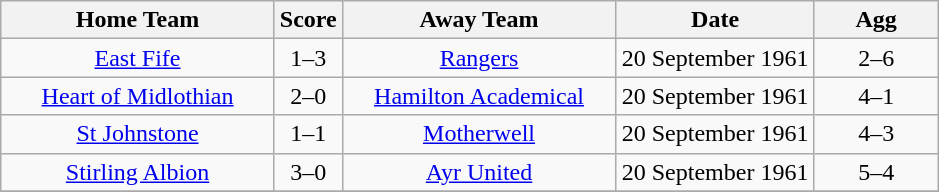<table class="wikitable" style="text-align:center;">
<tr>
<th width=175>Home Team</th>
<th width=20>Score</th>
<th width=175>Away Team</th>
<th width= 125>Date</th>
<th width= 75>Agg</th>
</tr>
<tr>
<td><a href='#'>East Fife</a></td>
<td>1–3</td>
<td><a href='#'>Rangers</a></td>
<td>20 September 1961</td>
<td>2–6</td>
</tr>
<tr>
<td><a href='#'>Heart of Midlothian</a></td>
<td>2–0</td>
<td><a href='#'>Hamilton Academical</a></td>
<td>20 September 1961</td>
<td>4–1</td>
</tr>
<tr>
<td><a href='#'>St Johnstone</a></td>
<td>1–1</td>
<td><a href='#'>Motherwell</a></td>
<td>20 September 1961</td>
<td>4–3</td>
</tr>
<tr>
<td><a href='#'>Stirling Albion</a></td>
<td>3–0</td>
<td><a href='#'>Ayr United</a></td>
<td>20 September 1961</td>
<td>5–4</td>
</tr>
<tr>
</tr>
</table>
